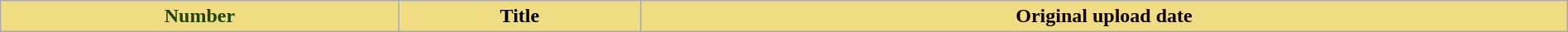<table class="sortable wikitable plainrowheaders" style="width:100%;">
<tr>
<th style="background-color:#F0DC82; color:#240; text-align:center;">Number</th>
<th style="background-color:#F0DC82; color:#001; text-align:center;">Title</th>
<th style="background-color:#F0DC82; color:#100; text-align:center;">Original upload date<br>

</th>
</tr>
</table>
